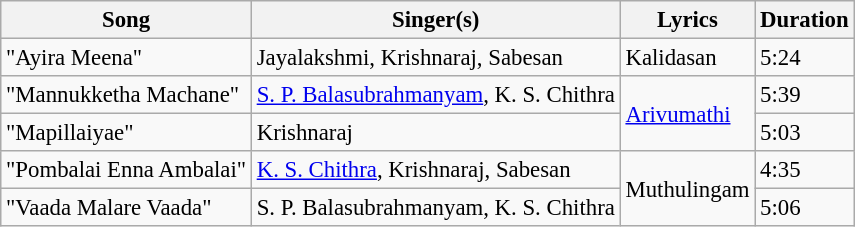<table class="wikitable" style="font-size:95%;">
<tr>
<th>Song</th>
<th>Singer(s)</th>
<th>Lyrics</th>
<th>Duration</th>
</tr>
<tr>
<td>"Ayira Meena"</td>
<td>Jayalakshmi, Krishnaraj, Sabesan</td>
<td>Kalidasan</td>
<td>5:24</td>
</tr>
<tr>
<td>"Mannukketha Machane"</td>
<td><a href='#'>S. P. Balasubrahmanyam</a>, K. S. Chithra</td>
<td rowspan=2><a href='#'>Arivumathi</a></td>
<td>5:39</td>
</tr>
<tr>
<td>"Mapillaiyae"</td>
<td>Krishnaraj</td>
<td>5:03</td>
</tr>
<tr>
<td>"Pombalai Enna Ambalai"</td>
<td><a href='#'>K. S. Chithra</a>, Krishnaraj, Sabesan</td>
<td rowspan=2>Muthulingam</td>
<td>4:35</td>
</tr>
<tr>
<td>"Vaada Malare Vaada"</td>
<td>S. P. Balasubrahmanyam, K. S. Chithra</td>
<td>5:06</td>
</tr>
</table>
